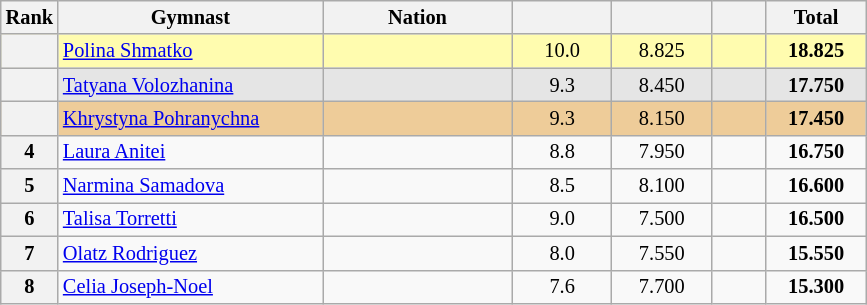<table class="wikitable sortable" style="text-align:center; font-size:85%">
<tr>
<th scope="col" style="width:20px;">Rank</th>
<th ! scope="col" style="width:170px;">Gymnast</th>
<th ! scope="col" style="width:120px;">Nation</th>
<th ! scope="col" style="width:60px;"></th>
<th ! scope="col" style="width:60px;"></th>
<th ! scope="col" style="width:30px;"></th>
<th ! scope="col" style="width:60px;">Total</th>
</tr>
<tr bgcolor=fffcaf>
<th scope=row></th>
<td align=left><a href='#'>Polina Shmatko</a></td>
<td style="text-align:left;"></td>
<td>10.0</td>
<td>8.825</td>
<td></td>
<td><strong>18.825</strong></td>
</tr>
<tr bgcolor=e5e5e5>
<th scope=row></th>
<td align=left><a href='#'>Tatyana Volozhanina</a></td>
<td style="text-align:left;"></td>
<td>9.3</td>
<td>8.450</td>
<td></td>
<td><strong>17.750</strong></td>
</tr>
<tr bgcolor=eecc99>
<th scope=row></th>
<td align=left><a href='#'>Khrystyna Pohranychna</a></td>
<td style="text-align:left;"></td>
<td>9.3</td>
<td>8.150</td>
<td></td>
<td><strong>17.450</strong></td>
</tr>
<tr>
<th scope=row>4</th>
<td align=left><a href='#'>Laura Anitei</a></td>
<td style="text-align:left;"></td>
<td>8.8</td>
<td>7.950</td>
<td></td>
<td><strong>16.750</strong></td>
</tr>
<tr>
<th scope=row>5</th>
<td align=left><a href='#'>Narmina Samadova</a></td>
<td style="text-align:left;"></td>
<td>8.5</td>
<td>8.100</td>
<td></td>
<td><strong>16.600</strong></td>
</tr>
<tr>
<th scope=row>6</th>
<td align=left><a href='#'>Talisa Torretti</a></td>
<td style="text-align:left;"></td>
<td>9.0</td>
<td>7.500</td>
<td></td>
<td><strong>16.500</strong></td>
</tr>
<tr>
<th scope=row>7</th>
<td align=left><a href='#'>Olatz Rodriguez</a></td>
<td style="text-align:left;"></td>
<td>8.0</td>
<td>7.550</td>
<td></td>
<td><strong>15.550</strong></td>
</tr>
<tr>
<th scope=row>8</th>
<td align=left><a href='#'>Celia Joseph-Noel</a></td>
<td style="text-align:left;"></td>
<td>7.6</td>
<td>7.700</td>
<td></td>
<td><strong>15.300</strong></td>
</tr>
</table>
